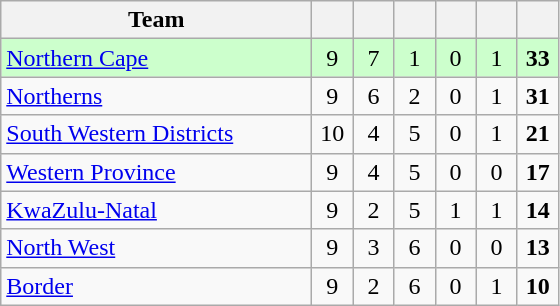<table class="wikitable" style="text-align:center">
<tr>
<th style="width:200px">Team</th>
<th width="20"></th>
<th width="20"></th>
<th width="20"></th>
<th width="20"></th>
<th width="20"></th>
<th width="20"></th>
</tr>
<tr style="background:#cfc">
<td style="text-align:left;"><a href='#'>Northern Cape</a></td>
<td>9</td>
<td>7</td>
<td>1</td>
<td>0</td>
<td>1</td>
<td><strong>33</strong></td>
</tr>
<tr>
<td style="text-align:left;"><a href='#'>Northerns</a></td>
<td>9</td>
<td>6</td>
<td>2</td>
<td>0</td>
<td>1</td>
<td><strong>31</strong></td>
</tr>
<tr>
<td style="text-align:left;"><a href='#'>South Western Districts</a></td>
<td>10</td>
<td>4</td>
<td>5</td>
<td>0</td>
<td>1</td>
<td><strong>21</strong></td>
</tr>
<tr>
<td style="text-align:left;"><a href='#'>Western Province</a></td>
<td>9</td>
<td>4</td>
<td>5</td>
<td>0</td>
<td>0</td>
<td><strong>17</strong></td>
</tr>
<tr>
<td style="text-align:left;"><a href='#'>KwaZulu-Natal</a></td>
<td>9</td>
<td>2</td>
<td>5</td>
<td>1</td>
<td>1</td>
<td><strong>14</strong></td>
</tr>
<tr>
<td style="text-align:left;"><a href='#'>North West</a></td>
<td>9</td>
<td>3</td>
<td>6</td>
<td>0</td>
<td>0</td>
<td><strong>13</strong></td>
</tr>
<tr>
<td style="text-align:left;"><a href='#'>Border</a></td>
<td>9</td>
<td>2</td>
<td>6</td>
<td>0</td>
<td>1</td>
<td><strong>10</strong></td>
</tr>
</table>
